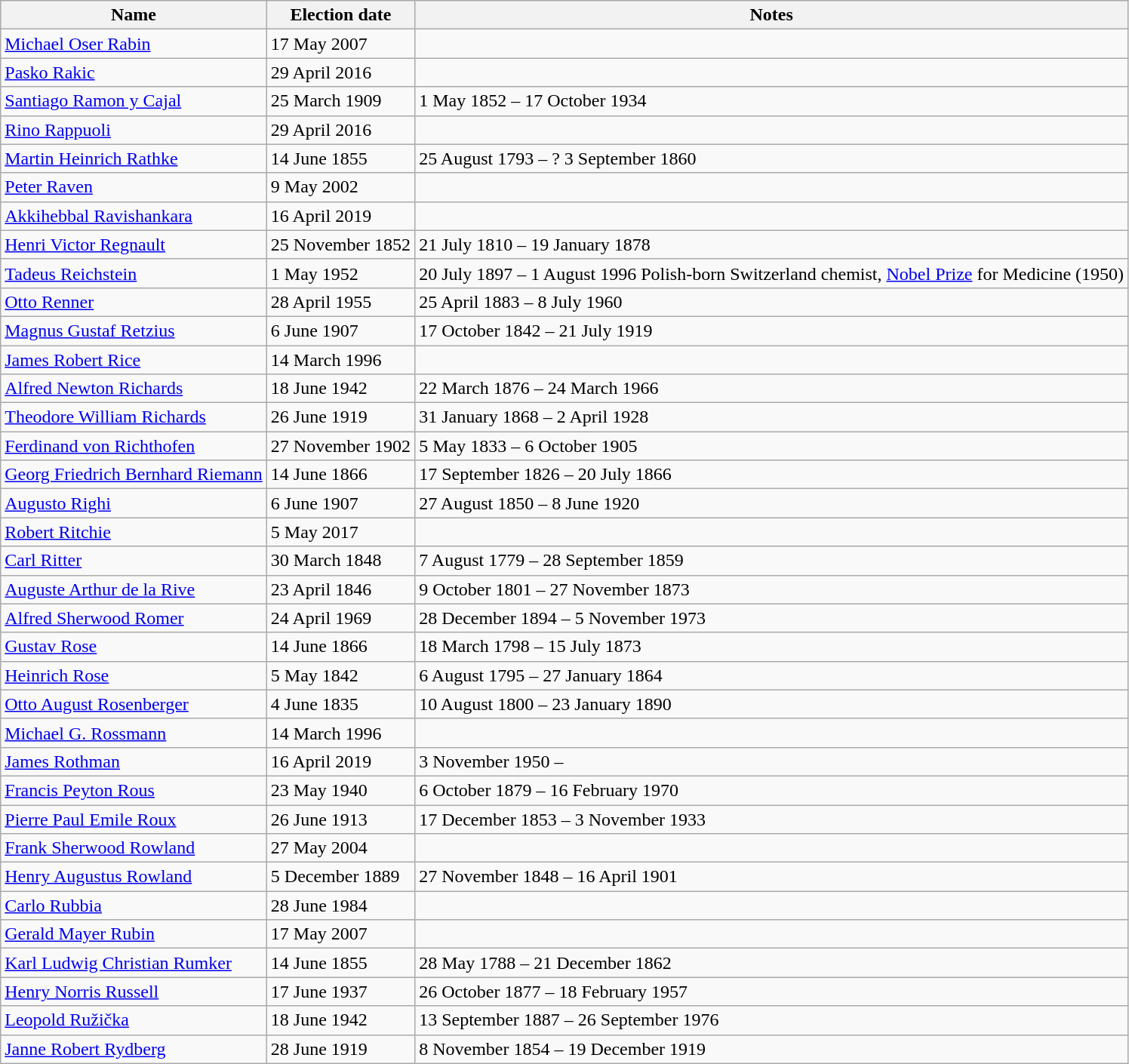<table class="wikitable sortable">
<tr>
<th>Name</th>
<th>Election date</th>
<th class="unsortable">Notes</th>
</tr>
<tr>
<td><a href='#'>Michael Oser Rabin</a></td>
<td>17 May 2007</td>
<td></td>
</tr>
<tr>
<td><a href='#'>Pasko Rakic</a></td>
<td>29 April 2016</td>
<td></td>
</tr>
<tr>
<td><a href='#'>Santiago Ramon y Cajal</a></td>
<td>25 March 1909</td>
<td>1 May 1852 – 17 October 1934</td>
</tr>
<tr>
<td><a href='#'>Rino Rappuoli</a></td>
<td>29 April 2016</td>
<td></td>
</tr>
<tr>
<td><a href='#'>Martin Heinrich Rathke</a></td>
<td>14 June 1855</td>
<td>25 August 1793 – ? 3 September 1860</td>
</tr>
<tr>
<td><a href='#'>Peter Raven</a></td>
<td>9 May 2002</td>
<td></td>
</tr>
<tr>
<td><a href='#'>Akkihebbal Ravishankara</a></td>
<td>16 April 2019</td>
</tr>
<tr>
<td><a href='#'>Henri Victor Regnault</a></td>
<td>25 November 1852</td>
<td>21 July 1810 – 19 January 1878</td>
</tr>
<tr>
<td><a href='#'>Tadeus Reichstein</a></td>
<td>1 May 1952</td>
<td>20 July 1897 – 1 August 1996 Polish-born Switzerland chemist, <a href='#'>Nobel Prize</a> for Medicine (1950)</td>
</tr>
<tr>
<td><a href='#'>Otto Renner</a></td>
<td>28 April 1955</td>
<td>25 April 1883 – 8 July 1960</td>
</tr>
<tr>
<td><a href='#'>Magnus Gustaf Retzius</a></td>
<td>6 June 1907</td>
<td>17 October 1842 – 21 July 1919</td>
</tr>
<tr>
<td><a href='#'>James Robert Rice</a></td>
<td>14 March 1996</td>
<td></td>
</tr>
<tr>
<td><a href='#'>Alfred Newton Richards</a></td>
<td>18 June 1942</td>
<td>22 March 1876 – 24 March 1966</td>
</tr>
<tr>
<td><a href='#'>Theodore William Richards</a></td>
<td>26 June 1919</td>
<td>31 January 1868 – 2 April 1928</td>
</tr>
<tr>
<td><a href='#'>Ferdinand von Richthofen</a></td>
<td>27 November 1902</td>
<td>5 May 1833 – 6 October 1905</td>
</tr>
<tr>
<td><a href='#'>Georg Friedrich Bernhard Riemann</a></td>
<td>14 June 1866</td>
<td>17 September 1826 – 20 July 1866</td>
</tr>
<tr>
<td><a href='#'>Augusto Righi</a></td>
<td>6 June 1907</td>
<td>27 August 1850 – 8 June 1920</td>
</tr>
<tr>
<td><a href='#'>Robert Ritchie</a></td>
<td>5 May 2017</td>
<td></td>
</tr>
<tr>
<td><a href='#'>Carl Ritter</a></td>
<td>30 March 1848</td>
<td>7 August 1779 – 28 September 1859</td>
</tr>
<tr>
<td><a href='#'>Auguste Arthur de la Rive</a></td>
<td>23 April 1846</td>
<td>9 October 1801 – 27 November 1873</td>
</tr>
<tr>
<td><a href='#'>Alfred Sherwood Romer</a></td>
<td>24 April 1969</td>
<td>28 December 1894 – 5 November 1973</td>
</tr>
<tr>
<td><a href='#'>Gustav Rose</a></td>
<td>14 June 1866</td>
<td>18 March 1798 – 15 July 1873</td>
</tr>
<tr>
<td><a href='#'>Heinrich Rose</a></td>
<td>5 May 1842</td>
<td>6 August 1795 – 27 January 1864</td>
</tr>
<tr>
<td><a href='#'>Otto August Rosenberger</a></td>
<td>4 June 1835</td>
<td>10 August 1800 – 23 January 1890</td>
</tr>
<tr>
<td><a href='#'>Michael G. Rossmann</a></td>
<td>14 March 1996</td>
<td></td>
</tr>
<tr>
<td><a href='#'>James Rothman</a></td>
<td>16 April 2019</td>
<td>3 November 1950 –</td>
</tr>
<tr>
<td><a href='#'>Francis Peyton Rous</a></td>
<td>23 May 1940</td>
<td>6 October 1879 – 16 February 1970</td>
</tr>
<tr>
<td><a href='#'>Pierre Paul Emile Roux</a></td>
<td>26 June 1913</td>
<td>17 December 1853 – 3 November 1933</td>
</tr>
<tr>
<td><a href='#'>Frank Sherwood Rowland</a></td>
<td>27 May 2004</td>
<td></td>
</tr>
<tr>
<td><a href='#'>Henry Augustus Rowland</a></td>
<td>5 December 1889</td>
<td>27 November 1848 – 16 April 1901</td>
</tr>
<tr>
<td><a href='#'>Carlo Rubbia</a></td>
<td>28 June 1984</td>
<td></td>
</tr>
<tr>
<td><a href='#'>Gerald Mayer Rubin</a></td>
<td>17 May 2007</td>
<td></td>
</tr>
<tr>
<td><a href='#'>Karl Ludwig Christian Rumker</a></td>
<td>14 June 1855</td>
<td>28 May 1788 – 21 December 1862</td>
</tr>
<tr>
<td><a href='#'>Henry Norris Russell</a></td>
<td>17 June 1937</td>
<td>26 October 1877 – 18 February 1957</td>
</tr>
<tr>
<td><a href='#'>Leopold Ružička</a></td>
<td>18 June 1942</td>
<td>13 September 1887 – 26 September 1976</td>
</tr>
<tr>
<td><a href='#'>Janne Robert Rydberg</a></td>
<td>28 June 1919</td>
<td>8 November 1854 – 19 December 1919</td>
</tr>
</table>
